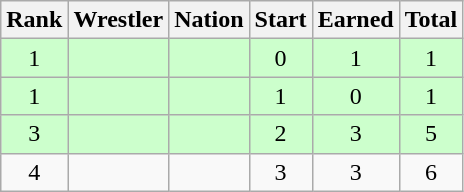<table class="wikitable sortable" style="text-align:center;">
<tr>
<th>Rank</th>
<th>Wrestler</th>
<th>Nation</th>
<th>Start</th>
<th>Earned</th>
<th>Total</th>
</tr>
<tr style="background:#cfc;">
<td>1</td>
<td align=left></td>
<td align=left></td>
<td>0</td>
<td>1</td>
<td>1</td>
</tr>
<tr style="background:#cfc;">
<td>1</td>
<td align=left></td>
<td align=left></td>
<td>1</td>
<td>0</td>
<td>1</td>
</tr>
<tr style="background:#cfc;">
<td>3</td>
<td align=left></td>
<td align=left></td>
<td>2</td>
<td>3</td>
<td>5</td>
</tr>
<tr>
<td>4</td>
<td align=left></td>
<td align=left></td>
<td>3</td>
<td>3</td>
<td>6</td>
</tr>
</table>
